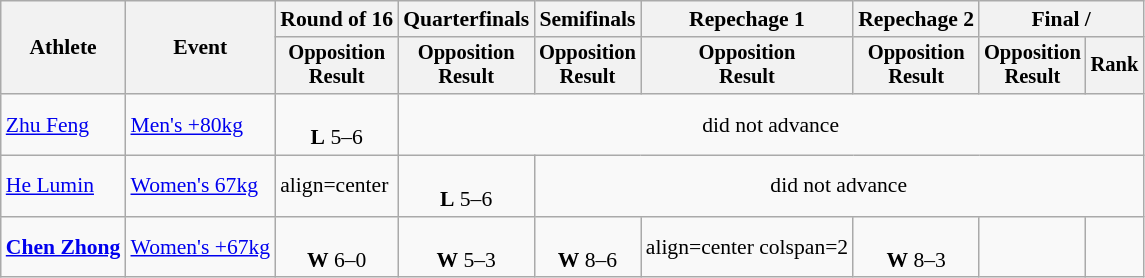<table class="wikitable" style="font-size:90%;">
<tr>
<th rowspan=2>Athlete</th>
<th rowspan=2>Event</th>
<th>Round of 16</th>
<th>Quarterfinals</th>
<th>Semifinals</th>
<th>Repechage 1</th>
<th>Repechage 2</th>
<th colspan=2>Final / </th>
</tr>
<tr style="font-size:95%">
<th>Opposition<br>Result</th>
<th>Opposition<br>Result</th>
<th>Opposition<br>Result</th>
<th>Opposition<br>Result</th>
<th>Opposition<br>Result</th>
<th>Opposition<br>Result</th>
<th>Rank</th>
</tr>
<tr>
<td align=left><a href='#'>Zhu Feng</a></td>
<td align=left><a href='#'>Men's +80kg</a></td>
<td align=center><br><strong>L</strong> 5–6</td>
<td align=center colspan=6>did not advance</td>
</tr>
<tr>
<td align=left><a href='#'>He Lumin</a></td>
<td align=left><a href='#'>Women's 67kg</a></td>
<td>align=center </td>
<td align=center><br><strong>L</strong> 5–6</td>
<td align=center colspan=5>did not advance</td>
</tr>
<tr>
<td align=left><strong><a href='#'>Chen Zhong</a></strong></td>
<td align=left><a href='#'>Women's +67kg</a></td>
<td align=center><br><strong>W</strong> 6–0</td>
<td align=center><br><strong>W</strong> 5–3</td>
<td align=center><br><strong>W</strong> 8–6</td>
<td>align=center colspan=2 </td>
<td align=center><br><strong>W</strong> 8–3</td>
<td align=center></td>
</tr>
</table>
